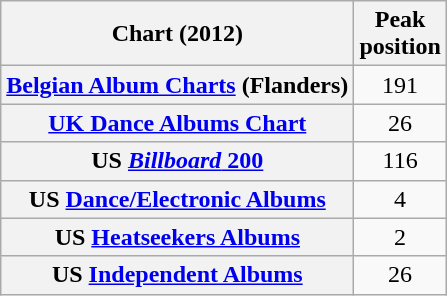<table class="wikitable plainrowheaders sortable">
<tr>
<th>Chart (2012)</th>
<th>Peak<br>position</th>
</tr>
<tr>
<th scope="row"><a href='#'>Belgian Album Charts</a> (Flanders)</th>
<td style="text-align:center;">191</td>
</tr>
<tr>
<th scope="row"><a href='#'>UK Dance Albums Chart</a></th>
<td style="text-align:center;">26</td>
</tr>
<tr>
<th scope="row">US <a href='#'><em>Billboard</em> 200</a></th>
<td style="text-align:center;">116</td>
</tr>
<tr>
<th scope="row">US <a href='#'>Dance/Electronic Albums</a></th>
<td style="text-align:center;">4</td>
</tr>
<tr>
<th scope="row">US <a href='#'>Heatseekers Albums</a></th>
<td style="text-align:center;">2</td>
</tr>
<tr>
<th scope="row">US <a href='#'>Independent Albums</a></th>
<td style="text-align:center;">26</td>
</tr>
</table>
